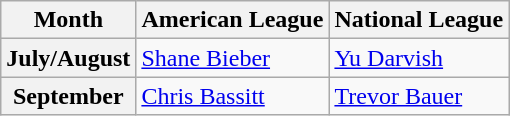<table class="wikitable">
<tr>
<th>Month</th>
<th>American League</th>
<th>National League</th>
</tr>
<tr>
<th>July/August</th>
<td><a href='#'>Shane Bieber</a></td>
<td><a href='#'>Yu Darvish</a></td>
</tr>
<tr>
<th>September</th>
<td><a href='#'>Chris Bassitt</a></td>
<td><a href='#'>Trevor Bauer</a></td>
</tr>
</table>
